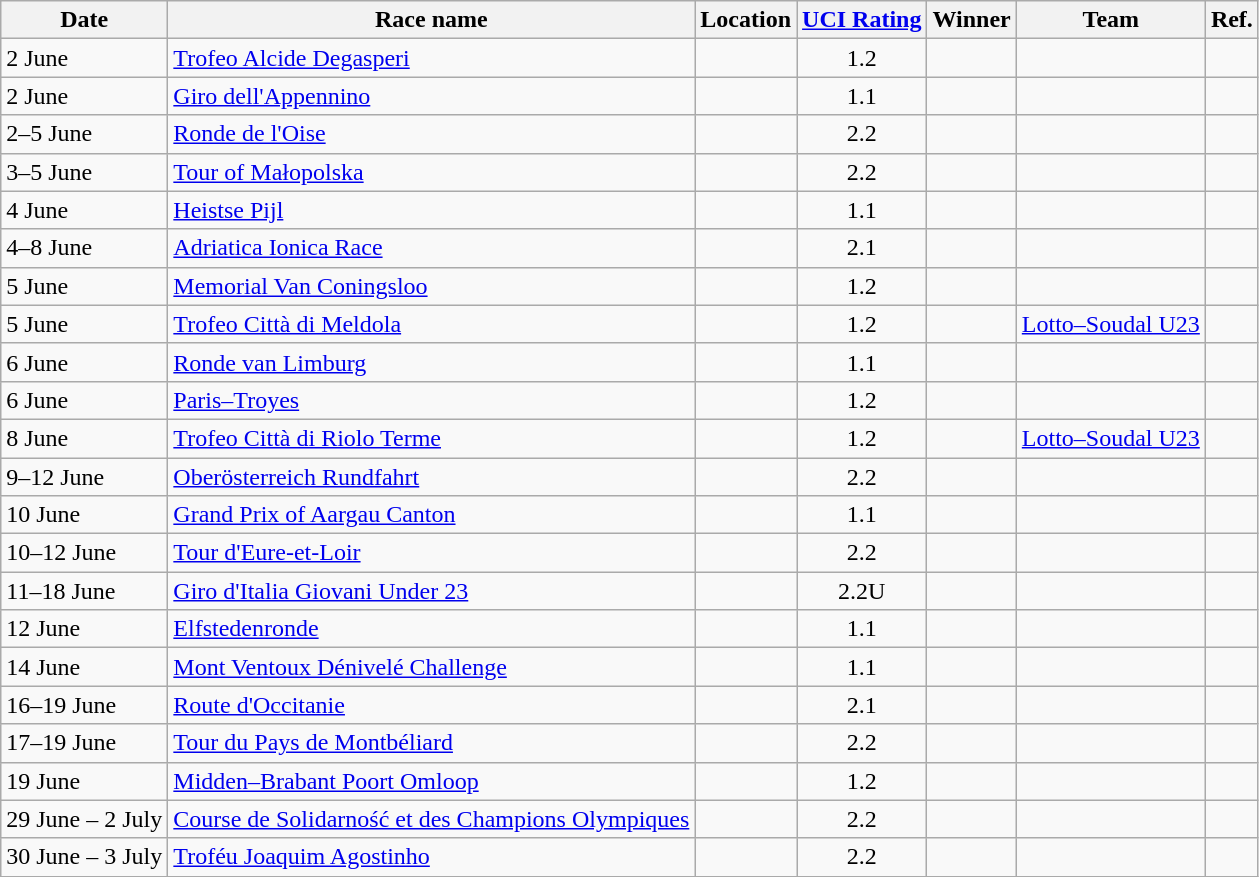<table class="wikitable sortable">
<tr>
<th>Date</th>
<th>Race name</th>
<th>Location</th>
<th><a href='#'>UCI Rating</a></th>
<th>Winner</th>
<th>Team</th>
<th class="unsortable">Ref.</th>
</tr>
<tr>
<td>2 June</td>
<td><a href='#'>Trofeo Alcide Degasperi</a></td>
<td></td>
<td align="center">1.2</td>
<td></td>
<td></td>
<td align="center"></td>
</tr>
<tr>
<td>2 June</td>
<td><a href='#'>Giro dell'Appennino</a></td>
<td></td>
<td align="center">1.1</td>
<td></td>
<td></td>
<td align="center"></td>
</tr>
<tr>
<td>2–5 June</td>
<td><a href='#'>Ronde de l'Oise</a></td>
<td></td>
<td align="center">2.2</td>
<td></td>
<td></td>
<td align="center"></td>
</tr>
<tr>
<td>3–5 June</td>
<td><a href='#'>Tour of Małopolska</a></td>
<td></td>
<td align="center">2.2</td>
<td></td>
<td></td>
<td align="center"></td>
</tr>
<tr>
<td>4 June</td>
<td><a href='#'>Heistse Pijl</a></td>
<td></td>
<td align="center">1.1</td>
<td></td>
<td></td>
<td align="center"></td>
</tr>
<tr>
<td>4–8 June</td>
<td><a href='#'>Adriatica Ionica Race</a></td>
<td></td>
<td align="center">2.1</td>
<td></td>
<td></td>
<td align="center"></td>
</tr>
<tr>
<td>5 June</td>
<td><a href='#'>Memorial Van Coningsloo</a></td>
<td></td>
<td align="center">1.2</td>
<td></td>
<td></td>
<td align="center"></td>
</tr>
<tr>
<td>5 June</td>
<td><a href='#'>Trofeo Città di Meldola</a></td>
<td></td>
<td align="center">1.2</td>
<td></td>
<td><a href='#'>Lotto–Soudal U23</a></td>
<td align="center"></td>
</tr>
<tr>
<td>6 June</td>
<td><a href='#'>Ronde van Limburg</a></td>
<td></td>
<td align="center">1.1</td>
<td></td>
<td></td>
<td align="center"></td>
</tr>
<tr>
<td>6 June</td>
<td><a href='#'>Paris–Troyes</a></td>
<td></td>
<td align="center">1.2</td>
<td></td>
<td></td>
<td align="center"></td>
</tr>
<tr>
<td>8 June</td>
<td><a href='#'>Trofeo Città di Riolo Terme</a></td>
<td></td>
<td align="center">1.2</td>
<td></td>
<td><a href='#'>Lotto–Soudal U23</a></td>
<td align="center"></td>
</tr>
<tr>
<td>9–12 June</td>
<td><a href='#'>Oberösterreich Rundfahrt</a></td>
<td></td>
<td align="center">2.2</td>
<td></td>
<td></td>
<td align="center"></td>
</tr>
<tr>
<td>10 June</td>
<td><a href='#'>Grand Prix of Aargau Canton</a></td>
<td></td>
<td align="center">1.1</td>
<td></td>
<td></td>
<td align="center"></td>
</tr>
<tr>
<td>10–12 June</td>
<td><a href='#'>Tour d'Eure-et-Loir</a></td>
<td></td>
<td align="center">2.2</td>
<td></td>
<td></td>
<td align="center"></td>
</tr>
<tr>
<td>11–18 June</td>
<td><a href='#'>Giro d'Italia Giovani Under 23</a></td>
<td></td>
<td align="center">2.2U</td>
<td></td>
<td></td>
<td align="center"></td>
</tr>
<tr>
<td>12 June</td>
<td><a href='#'>Elfstedenronde</a></td>
<td></td>
<td align="center">1.1</td>
<td></td>
<td></td>
<td align="center"></td>
</tr>
<tr>
<td>14 June</td>
<td><a href='#'>Mont Ventoux Dénivelé Challenge</a></td>
<td></td>
<td align="center">1.1</td>
<td></td>
<td></td>
<td align="center"></td>
</tr>
<tr>
<td>16–19 June</td>
<td><a href='#'>Route d'Occitanie</a></td>
<td></td>
<td align="center">2.1</td>
<td></td>
<td></td>
<td align="center"></td>
</tr>
<tr>
<td>17–19 June</td>
<td><a href='#'>Tour du Pays de Montbéliard</a></td>
<td></td>
<td align="center">2.2</td>
<td></td>
<td></td>
<td align="center"></td>
</tr>
<tr>
<td>19 June</td>
<td><a href='#'>Midden–Brabant Poort Omloop</a></td>
<td></td>
<td align="center">1.2</td>
<td></td>
<td></td>
<td align="center"></td>
</tr>
<tr>
<td>29 June – 2 July</td>
<td><a href='#'>Course de Solidarność et des Champions Olympiques</a></td>
<td></td>
<td align="center">2.2</td>
<td></td>
<td></td>
<td align="center"></td>
</tr>
<tr>
<td>30 June – 3 July</td>
<td><a href='#'>Troféu Joaquim Agostinho</a></td>
<td></td>
<td align="center">2.2</td>
<td></td>
<td></td>
<td align="center"></td>
</tr>
</table>
